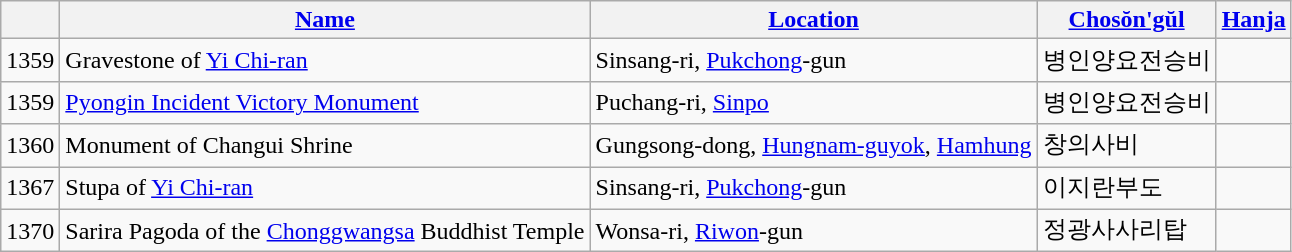<table class="wikitable">
<tr>
<th></th>
<th><a href='#'>Name</a></th>
<th><a href='#'>Location</a></th>
<th><a href='#'>Chosŏn'gŭl</a></th>
<th><a href='#'>Hanja</a></th>
</tr>
<tr>
<td>1359</td>
<td>Gravestone of <a href='#'>Yi Chi-ran</a></td>
<td>Sinsang-ri, <a href='#'>Pukchong</a>-gun</td>
<td>병인양요전승비</td>
<td></td>
</tr>
<tr>
<td>1359</td>
<td><a href='#'>Pyongin Incident Victory Monument</a></td>
<td>Puchang-ri, <a href='#'>Sinpo</a></td>
<td>병인양요전승비</td>
<td></td>
</tr>
<tr>
<td>1360</td>
<td>Monument of Changui Shrine</td>
<td>Gungsong-dong, <a href='#'>Hungnam-guyok</a>, <a href='#'>Hamhung</a></td>
<td>창의사비</td>
<td></td>
</tr>
<tr>
<td>1367</td>
<td>Stupa of <a href='#'>Yi Chi-ran</a></td>
<td>Sinsang-ri, <a href='#'>Pukchong</a>-gun</td>
<td>이지란부도</td>
<td></td>
</tr>
<tr>
<td>1370</td>
<td>Sarira Pagoda of the <a href='#'>Chonggwangsa</a> Buddhist Temple</td>
<td>Wonsa-ri, <a href='#'>Riwon</a>-gun</td>
<td>정광사사리탑</td>
<td></td>
</tr>
</table>
